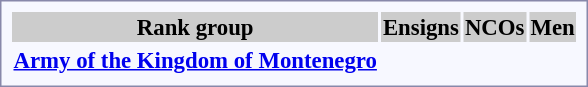<table style="border:1px solid #8888aa; background-color:#f7f8ff; padding:5px; font-size:95%; margin: 0px 12px 12px 0px; text-align:center;">
<tr bgcolor="#CCCCCC">
<th>Rank group</th>
<th colspan=4>Ensigns</th>
<th colspan=2>NCOs</th>
<th colspan=3>Men</th>
</tr>
<tr>
<td rowspan=2><strong> <a href='#'>Army of the Kingdom of Montenegro</a></strong></td>
<td></td>
<td></td>
<td></td>
<td></td>
<td></td>
<td></td>
<td></td>
<td></td>
<td></td>
</tr>
<tr>
<td></td>
<td></td>
<td></td>
<td></td>
<td></td>
<td></td>
<td></td>
<td></td>
<td></td>
</tr>
</table>
